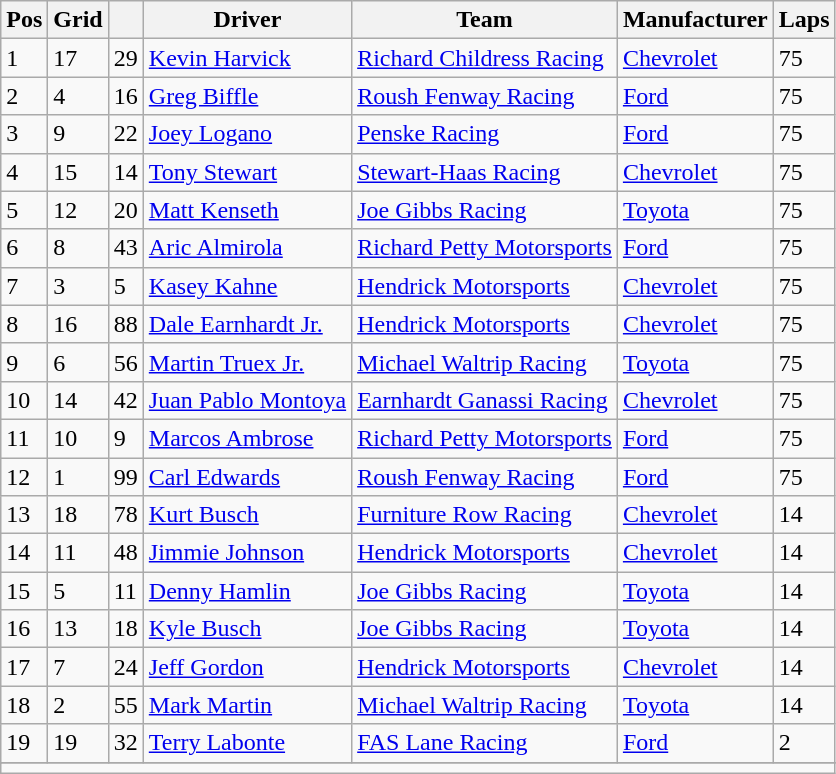<table class="wikitable" border="1">
<tr>
<th>Pos</th>
<th>Grid</th>
<th></th>
<th>Driver</th>
<th>Team</th>
<th>Manufacturer</th>
<th>Laps</th>
</tr>
<tr>
<td>1</td>
<td>17</td>
<td>29</td>
<td><a href='#'>Kevin Harvick</a></td>
<td><a href='#'>Richard Childress Racing</a></td>
<td><a href='#'>Chevrolet</a></td>
<td>75</td>
</tr>
<tr>
<td>2</td>
<td>4</td>
<td>16</td>
<td><a href='#'>Greg Biffle</a></td>
<td><a href='#'>Roush Fenway Racing</a></td>
<td><a href='#'>Ford</a></td>
<td>75</td>
</tr>
<tr>
<td>3</td>
<td>9</td>
<td>22</td>
<td><a href='#'>Joey Logano</a></td>
<td><a href='#'>Penske Racing</a></td>
<td><a href='#'>Ford</a></td>
<td>75</td>
</tr>
<tr>
<td>4</td>
<td>15</td>
<td>14</td>
<td><a href='#'>Tony Stewart</a></td>
<td><a href='#'>Stewart-Haas Racing</a></td>
<td><a href='#'>Chevrolet</a></td>
<td>75</td>
</tr>
<tr>
<td>5</td>
<td>12</td>
<td>20</td>
<td><a href='#'>Matt Kenseth</a></td>
<td><a href='#'>Joe Gibbs Racing</a></td>
<td><a href='#'>Toyota</a></td>
<td>75</td>
</tr>
<tr>
<td>6</td>
<td>8</td>
<td>43</td>
<td><a href='#'>Aric Almirola</a></td>
<td><a href='#'>Richard Petty Motorsports</a></td>
<td><a href='#'>Ford</a></td>
<td>75</td>
</tr>
<tr>
<td>7</td>
<td>3</td>
<td>5</td>
<td><a href='#'>Kasey Kahne</a></td>
<td><a href='#'>Hendrick Motorsports</a></td>
<td><a href='#'>Chevrolet</a></td>
<td>75</td>
</tr>
<tr>
<td>8</td>
<td>16</td>
<td>88</td>
<td><a href='#'>Dale Earnhardt Jr.</a></td>
<td><a href='#'>Hendrick Motorsports</a></td>
<td><a href='#'>Chevrolet</a></td>
<td>75</td>
</tr>
<tr>
<td>9</td>
<td>6</td>
<td>56</td>
<td><a href='#'>Martin Truex Jr.</a></td>
<td><a href='#'>Michael Waltrip Racing</a></td>
<td><a href='#'>Toyota</a></td>
<td>75</td>
</tr>
<tr>
<td>10</td>
<td>14</td>
<td>42</td>
<td><a href='#'>Juan Pablo Montoya</a></td>
<td><a href='#'>Earnhardt Ganassi Racing</a></td>
<td><a href='#'>Chevrolet</a></td>
<td>75</td>
</tr>
<tr>
<td>11</td>
<td>10</td>
<td>9</td>
<td><a href='#'>Marcos Ambrose</a></td>
<td><a href='#'>Richard Petty Motorsports</a></td>
<td><a href='#'>Ford</a></td>
<td>75</td>
</tr>
<tr>
<td>12</td>
<td>1</td>
<td>99</td>
<td><a href='#'>Carl Edwards</a></td>
<td><a href='#'>Roush Fenway Racing</a></td>
<td><a href='#'>Ford</a></td>
<td>75</td>
</tr>
<tr>
<td>13</td>
<td>18</td>
<td>78</td>
<td><a href='#'>Kurt Busch</a></td>
<td><a href='#'>Furniture Row Racing</a></td>
<td><a href='#'>Chevrolet</a></td>
<td>14</td>
</tr>
<tr>
<td>14</td>
<td>11</td>
<td>48</td>
<td><a href='#'>Jimmie Johnson</a></td>
<td><a href='#'>Hendrick Motorsports</a></td>
<td><a href='#'>Chevrolet</a></td>
<td>14</td>
</tr>
<tr>
<td>15</td>
<td>5</td>
<td>11</td>
<td><a href='#'>Denny Hamlin</a></td>
<td><a href='#'>Joe Gibbs Racing</a></td>
<td><a href='#'>Toyota</a></td>
<td>14</td>
</tr>
<tr>
<td>16</td>
<td>13</td>
<td>18</td>
<td><a href='#'>Kyle Busch</a></td>
<td><a href='#'>Joe Gibbs Racing</a></td>
<td><a href='#'>Toyota</a></td>
<td>14</td>
</tr>
<tr>
<td>17</td>
<td>7</td>
<td>24</td>
<td><a href='#'>Jeff Gordon</a></td>
<td><a href='#'>Hendrick Motorsports</a></td>
<td><a href='#'>Chevrolet</a></td>
<td>14</td>
</tr>
<tr>
<td>18</td>
<td>2</td>
<td>55</td>
<td><a href='#'>Mark Martin</a></td>
<td><a href='#'>Michael Waltrip Racing</a></td>
<td><a href='#'>Toyota</a></td>
<td>14</td>
</tr>
<tr>
<td>19</td>
<td>19</td>
<td>32</td>
<td><a href='#'>Terry Labonte</a></td>
<td><a href='#'>FAS Lane Racing</a></td>
<td><a href='#'>Ford</a></td>
<td>2</td>
</tr>
<tr>
</tr>
<tr class="sortbottom">
<td colspan="9"></td>
</tr>
</table>
